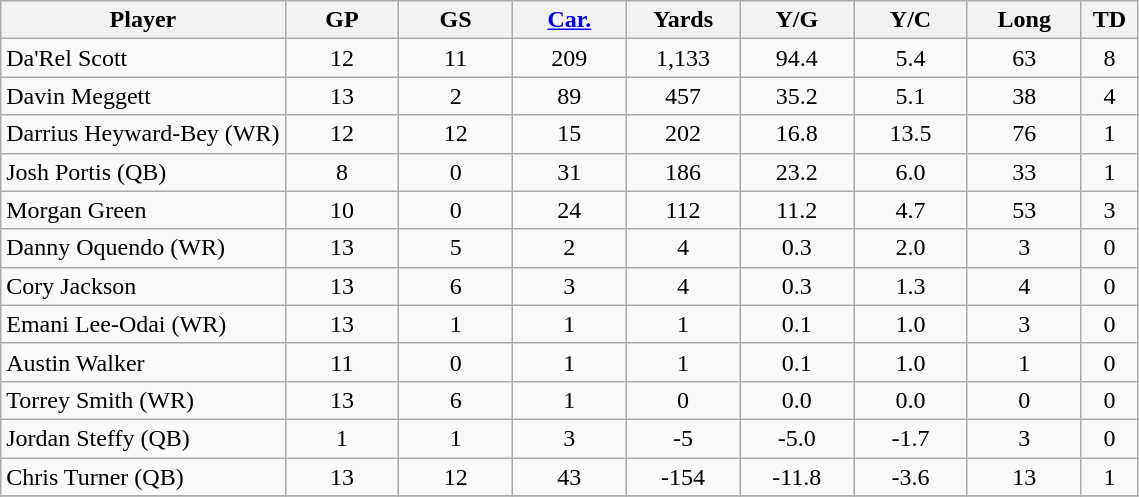<table border="1" class="wikitable">
<tr>
<th bgcolor="#DDDDFF" width="25%">Player</th>
<th bgcolor="#DDDDFF" width="10%">GP</th>
<th bgcolor="#DDDDFF" width="10%">GS</th>
<th bgcolor="#DDDDFF" width="10%"><a href='#'>Car.</a></th>
<th bgcolor="#DDDDFF" width="10%">Yards</th>
<th bgcolor="#DDDDFF" width="10%">Y/G</th>
<th bgcolor="#DDDDFF" width="10%">Y/C</th>
<th bgcolor="#DDDDFF" width="10%">Long</th>
<th bgcolor="#DDDDFF" width="10%">TD</th>
</tr>
<tr style="text-align:center;">
<td align=left>Da'Rel Scott</td>
<td>12</td>
<td>11</td>
<td>209</td>
<td>1,133</td>
<td>94.4</td>
<td>5.4</td>
<td>63</td>
<td>8</td>
</tr>
<tr style="text-align:center;">
<td align=left>Davin Meggett</td>
<td>13</td>
<td>2</td>
<td>89</td>
<td>457</td>
<td>35.2</td>
<td>5.1</td>
<td>38</td>
<td>4</td>
</tr>
<tr style="text-align:center;">
<td align=left>Darrius Heyward-Bey (WR)</td>
<td>12</td>
<td>12</td>
<td>15</td>
<td>202</td>
<td>16.8</td>
<td>13.5</td>
<td>76</td>
<td>1</td>
</tr>
<tr style="text-align:center;">
<td align=left>Josh Portis (QB)</td>
<td>8</td>
<td>0</td>
<td>31</td>
<td>186</td>
<td>23.2</td>
<td>6.0</td>
<td>33</td>
<td>1</td>
</tr>
<tr style="text-align:center;">
<td align=left>Morgan Green</td>
<td>10</td>
<td>0</td>
<td>24</td>
<td>112</td>
<td>11.2</td>
<td>4.7</td>
<td>53</td>
<td>3</td>
</tr>
<tr style="text-align:center;">
<td align=left>Danny Oquendo (WR)</td>
<td>13</td>
<td>5</td>
<td>2</td>
<td>4</td>
<td>0.3</td>
<td>2.0</td>
<td>3</td>
<td>0</td>
</tr>
<tr style="text-align:center;">
<td align=left>Cory Jackson</td>
<td>13</td>
<td>6</td>
<td>3</td>
<td>4</td>
<td>0.3</td>
<td>1.3</td>
<td>4</td>
<td>0</td>
</tr>
<tr style="text-align:center;">
<td align=left>Emani Lee-Odai (WR)</td>
<td>13</td>
<td>1</td>
<td>1</td>
<td>1</td>
<td>0.1</td>
<td>1.0</td>
<td>3</td>
<td>0</td>
</tr>
<tr style="text-align:center;">
<td align=left>Austin Walker</td>
<td>11</td>
<td>0</td>
<td>1</td>
<td>1</td>
<td>0.1</td>
<td>1.0</td>
<td>1</td>
<td>0</td>
</tr>
<tr style="text-align:center;">
<td align=left>Torrey Smith (WR)</td>
<td>13</td>
<td>6</td>
<td>1</td>
<td>0</td>
<td>0.0</td>
<td>0.0</td>
<td>0</td>
<td>0</td>
</tr>
<tr style="text-align:center;">
<td align=left>Jordan Steffy (QB)</td>
<td>1</td>
<td>1</td>
<td>3</td>
<td>-5</td>
<td>-5.0</td>
<td>-1.7</td>
<td>3</td>
<td>0</td>
</tr>
<tr style="text-align:center;">
<td align=left>Chris Turner (QB)</td>
<td>13</td>
<td>12</td>
<td>43</td>
<td>-154</td>
<td>-11.8</td>
<td>-3.6</td>
<td>13</td>
<td>1</td>
</tr>
<tr style="text-align:left;">
</tr>
</table>
